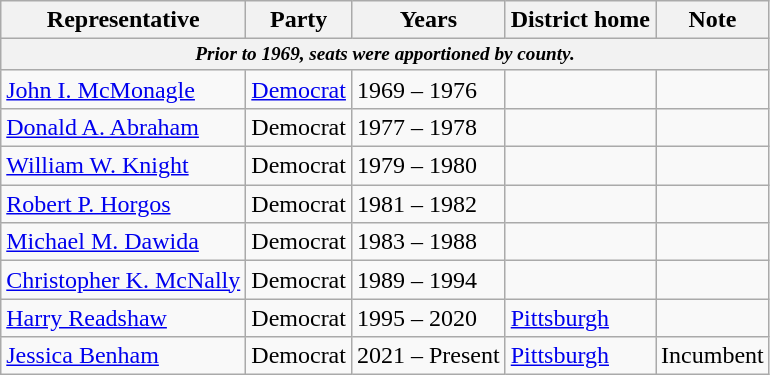<table class=wikitable>
<tr valign=bottom>
<th>Representative</th>
<th>Party</th>
<th>Years</th>
<th>District home</th>
<th>Note</th>
</tr>
<tr>
<th colspan=5 style="font-size: 80%;"><em>Prior to 1969, seats were apportioned by county.</em></th>
</tr>
<tr>
<td><a href='#'>John I. McMonagle</a></td>
<td><a href='#'>Democrat</a></td>
<td>1969 – 1976</td>
<td></td>
<td></td>
</tr>
<tr>
<td><a href='#'>Donald A. Abraham</a></td>
<td>Democrat</td>
<td>1977 – 1978</td>
<td></td>
<td></td>
</tr>
<tr>
<td><a href='#'>William W. Knight</a></td>
<td>Democrat</td>
<td>1979 – 1980</td>
<td></td>
<td></td>
</tr>
<tr>
<td><a href='#'>Robert P. Horgos</a></td>
<td>Democrat</td>
<td>1981 – 1982</td>
<td></td>
<td></td>
</tr>
<tr>
<td><a href='#'>Michael M. Dawida</a></td>
<td>Democrat</td>
<td>1983 – 1988</td>
<td></td>
<td></td>
</tr>
<tr>
<td><a href='#'>Christopher K. McNally</a></td>
<td>Democrat</td>
<td>1989 – 1994</td>
<td></td>
<td></td>
</tr>
<tr>
<td><a href='#'>Harry Readshaw</a></td>
<td>Democrat</td>
<td>1995 – 2020</td>
<td><a href='#'>Pittsburgh</a></td>
<td></td>
</tr>
<tr>
<td><a href='#'>Jessica Benham</a></td>
<td>Democrat</td>
<td>2021 – Present</td>
<td><a href='#'>Pittsburgh</a></td>
<td>Incumbent</td>
</tr>
</table>
